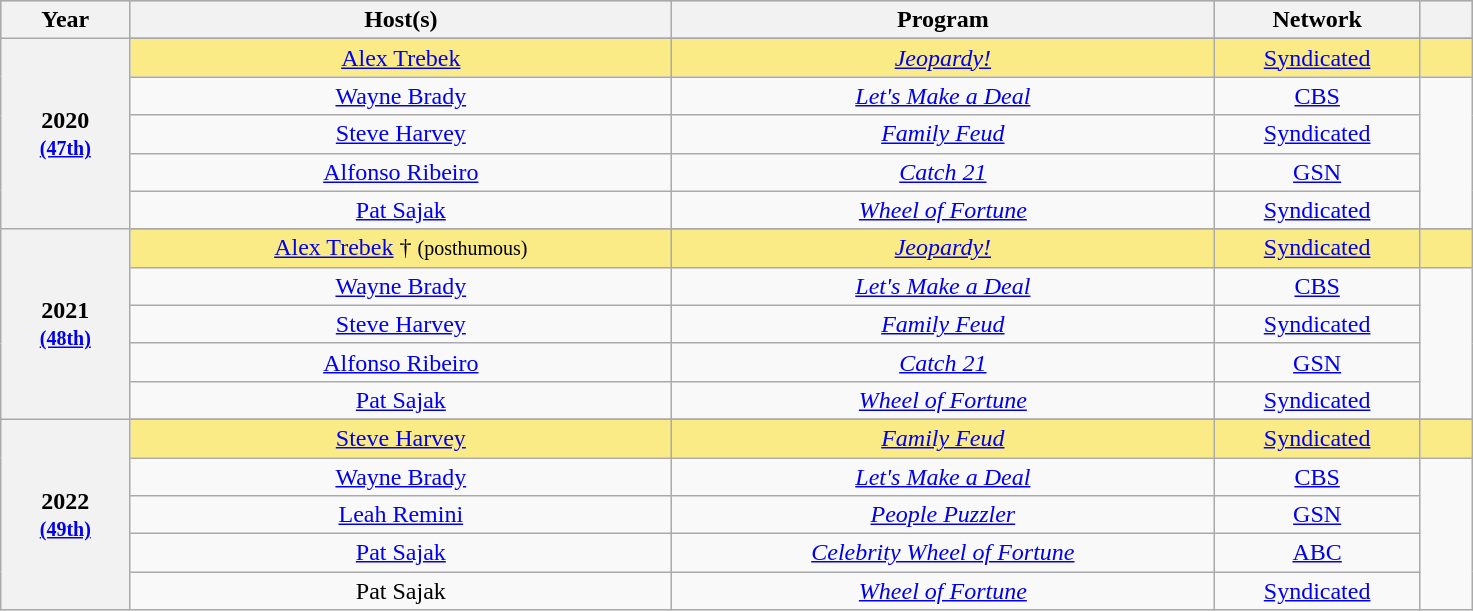<table class="wikitable" style="text-align:center">
<tr bgcolor="#bebebe">
<th scope="col" width="5%">Year</th>
<th scope="col" width="21%">Host(s)</th>
<th scope="col" width="21%">Program</th>
<th scope="col" width="8%">Network</th>
<th style="width:2%;"></th>
</tr>
<tr>
<th scope="row" rowspan=6 style="text-align:center">2020 <br><small><a href='#'>(47th)</a></small></th>
</tr>
<tr style="background:#FAEB86">
<td><a href='#'>Alex Trebek</a> </td>
<td><em><a href='#'>Jeopardy!</a></em></td>
<td style="text-align:center;"><a href='#'>Syndicated</a></td>
<td style="text-align:center;"></td>
</tr>
<tr>
<td><a href='#'>Wayne Brady</a></td>
<td><em><a href='#'>Let's Make a Deal</a></em></td>
<td style="text-align:center;"><a href='#'>CBS</a></td>
<td rowspan=4 style="text-align:center;"></td>
</tr>
<tr>
<td><a href='#'>Steve Harvey</a></td>
<td><em><a href='#'>Family Feud</a></em></td>
<td style="text-align:center;"><a href='#'>Syndicated</a></td>
</tr>
<tr>
<td><a href='#'>Alfonso Ribeiro</a></td>
<td><em><a href='#'>Catch 21</a></em></td>
<td style="text-align:center;"><a href='#'>GSN</a></td>
</tr>
<tr>
<td><a href='#'>Pat Sajak</a></td>
<td><em><a href='#'>Wheel of Fortune</a></em></td>
<td style="text-align:center;"><a href='#'>Syndicated</a></td>
</tr>
<tr>
<th scope="row" rowspan=6 style="text-align:center">2021 <br><small><a href='#'>(48th)</a></small></th>
</tr>
<tr style="background:#FAEB86">
<td><a href='#'>Alex Trebek</a>  † <small>(posthumous)</small></td>
<td><em><a href='#'>Jeopardy!</a></em></td>
<td style="text-align:center;"><a href='#'>Syndicated</a></td>
<td style="text-align:center;"></td>
</tr>
<tr>
<td><a href='#'>Wayne Brady</a></td>
<td><em><a href='#'>Let's Make a Deal</a></em></td>
<td style="text-align:center;"><a href='#'>CBS</a></td>
<td rowspan=4 style="text-align:center;"></td>
</tr>
<tr>
<td><a href='#'>Steve Harvey</a></td>
<td><em><a href='#'>Family Feud</a></em></td>
<td style="text-align:center;"><a href='#'>Syndicated</a></td>
</tr>
<tr>
<td><a href='#'>Alfonso Ribeiro</a></td>
<td><em><a href='#'>Catch 21</a></em></td>
<td style="text-align:center;"><a href='#'>GSN</a></td>
</tr>
<tr>
<td><a href='#'>Pat Sajak</a></td>
<td><em><a href='#'>Wheel of Fortune</a></em></td>
<td style="text-align:center;"><a href='#'>Syndicated</a></td>
</tr>
<tr>
<th scope="row" rowspan=6 style="text-align:center">2022 <br><small><a href='#'>(49th)</a></small></th>
</tr>
<tr style="background:#FAEB86">
<td><a href='#'>Steve Harvey</a> </td>
<td><em><a href='#'>Family Feud</a></em></td>
<td style="text-align:center;"><a href='#'>Syndicated</a></td>
<td></td>
</tr>
<tr>
<td><a href='#'>Wayne Brady</a></td>
<td><em><a href='#'>Let's Make a Deal</a></em></td>
<td style="text-align:center;"><a href='#'>CBS</a></td>
<td rowspan=5 style="text-align:center;"></td>
</tr>
<tr>
<td><a href='#'>Leah Remini</a></td>
<td><em><a href='#'>People Puzzler</a></em></td>
<td style="text-align:center;"><a href='#'>GSN</a></td>
</tr>
<tr>
<td><a href='#'>Pat Sajak</a></td>
<td><em><a href='#'>Celebrity Wheel of Fortune</a></em></td>
<td style="text-align:center;"><a href='#'>ABC</a></td>
</tr>
<tr>
<td>Pat Sajak</td>
<td><em><a href='#'>Wheel of Fortune</a></em></td>
<td style="text-align:center;"><a href='#'>Syndicated</a></td>
</tr>
</table>
